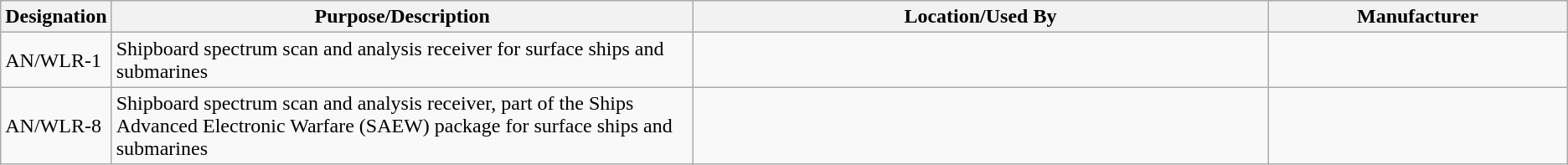<table class="wikitable sortable">
<tr>
<th scope="col">Designation</th>
<th scope="col" style="width: 500px;">Purpose/Description</th>
<th scope="col" style="width: 500px;">Location/Used By</th>
<th scope="col" style="width: 250px;">Manufacturer</th>
</tr>
<tr>
<td>AN/WLR-1</td>
<td>Shipboard spectrum scan and analysis receiver for surface ships and submarines</td>
<td></td>
<td></td>
</tr>
<tr>
<td>AN/WLR-8</td>
<td>Shipboard spectrum scan and analysis receiver, part of the Ships Advanced Electronic Warfare (SAEW) package  for surface ships and submarines</td>
<td></td>
<td></td>
</tr>
</table>
